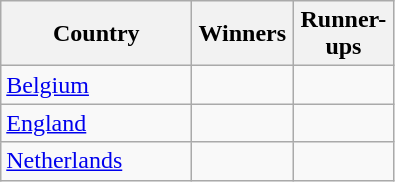<table class="wikitable">
<tr>
<th width=120px>Country</th>
<th width=60px>Winners</th>
<th width=60px>Runner-ups</th>
</tr>
<tr>
<td> <a href='#'>Belgium</a></td>
<td></td>
<td></td>
</tr>
<tr>
<td> <a href='#'>England</a></td>
<td></td>
<td></td>
</tr>
<tr>
<td> <a href='#'>Netherlands</a></td>
<td></td>
<td></td>
</tr>
</table>
